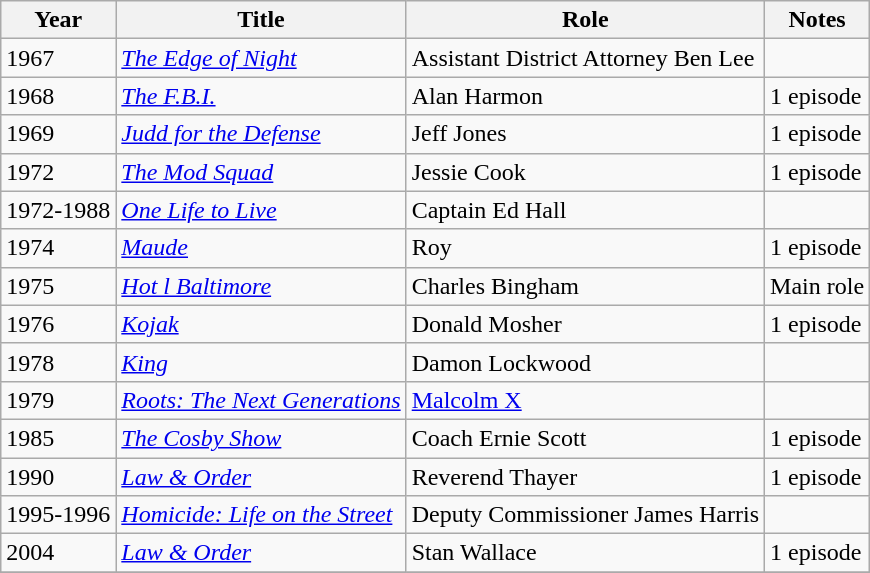<table class="wikitable sortable">
<tr>
<th>Year</th>
<th>Title</th>
<th>Role</th>
<th>Notes</th>
</tr>
<tr>
<td>1967</td>
<td><em><a href='#'>The Edge of Night</a></em></td>
<td>Assistant District Attorney Ben Lee</td>
<td></td>
</tr>
<tr>
<td>1968</td>
<td><em><a href='#'>The F.B.I.</a></em></td>
<td>Alan Harmon</td>
<td>1 episode</td>
</tr>
<tr>
<td>1969</td>
<td><em><a href='#'>Judd for the Defense</a></em></td>
<td>Jeff Jones</td>
<td>1 episode</td>
</tr>
<tr>
<td>1972</td>
<td><em><a href='#'>The Mod Squad</a></em></td>
<td>Jessie Cook</td>
<td>1 episode</td>
</tr>
<tr>
<td>1972-1988</td>
<td><em><a href='#'>One Life to Live</a></em></td>
<td>Captain Ed Hall</td>
<td></td>
</tr>
<tr>
<td>1974</td>
<td><em><a href='#'>Maude</a></em></td>
<td>Roy</td>
<td>1 episode</td>
</tr>
<tr>
<td>1975</td>
<td><em><a href='#'>Hot l Baltimore</a></em></td>
<td>Charles Bingham</td>
<td>Main role</td>
</tr>
<tr>
<td>1976</td>
<td><em><a href='#'>Kojak</a></em></td>
<td>Donald Mosher</td>
<td>1 episode</td>
</tr>
<tr>
<td>1978</td>
<td><em><a href='#'>King</a></em></td>
<td>Damon Lockwood</td>
<td></td>
</tr>
<tr>
<td>1979</td>
<td><em><a href='#'>Roots: The Next Generations</a></em></td>
<td><a href='#'>Malcolm X</a></td>
<td></td>
</tr>
<tr>
<td>1985</td>
<td><em><a href='#'>The Cosby Show</a></em></td>
<td>Coach Ernie Scott</td>
<td>1 episode</td>
</tr>
<tr>
<td>1990</td>
<td><em><a href='#'>Law & Order</a></em></td>
<td>Reverend Thayer</td>
<td>1 episode</td>
</tr>
<tr>
<td>1995-1996</td>
<td><em><a href='#'>Homicide: Life on the Street</a></em></td>
<td>Deputy Commissioner James Harris</td>
<td></td>
</tr>
<tr>
<td>2004</td>
<td><em><a href='#'>Law & Order</a></em></td>
<td>Stan Wallace</td>
<td>1 episode</td>
</tr>
<tr>
</tr>
</table>
